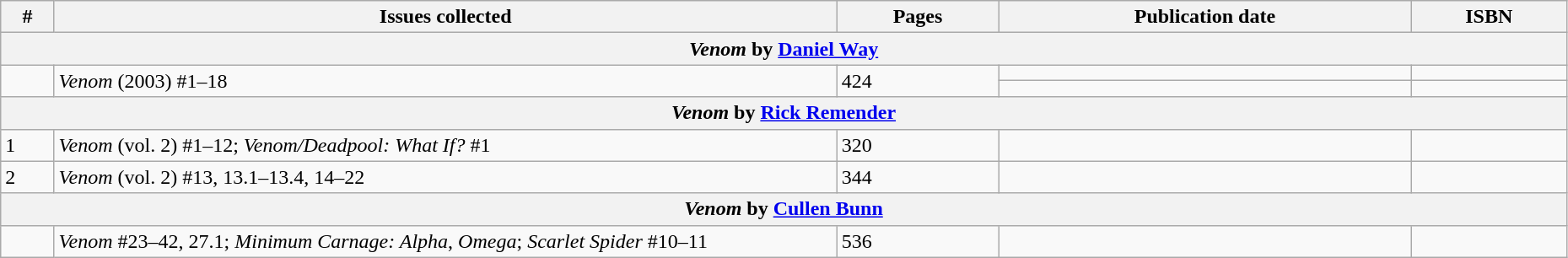<table class="wikitable sortable" width=98%>
<tr>
<th class="unsortable">#</th>
<th class="unsortable" width="50%">Issues collected</th>
<th>Pages</th>
<th>Publication date</th>
<th class="unsortable">ISBN</th>
</tr>
<tr>
<th colspan="5"><em>Venom</em> by <a href='#'>Daniel Way</a></th>
</tr>
<tr>
<td rowspan="2"></td>
<td rowspan="2"><em>Venom</em> (2003) #1–18</td>
<td rowspan="2">424</td>
<td></td>
<td></td>
</tr>
<tr>
<td></td>
<td></td>
</tr>
<tr>
<th colspan="5"><em>Venom</em> by <a href='#'>Rick Remender</a></th>
</tr>
<tr>
<td>1</td>
<td><em>Venom</em> (vol. 2) #1–12; <em>Venom/Deadpool: What If?</em> #1</td>
<td>320</td>
<td></td>
<td></td>
</tr>
<tr>
<td>2</td>
<td><em>Venom</em> (vol. 2) #13, 13.1–13.4, 14–22</td>
<td>344</td>
<td></td>
<td></td>
</tr>
<tr>
<th colspan="5"><em>Venom</em> by <a href='#'>Cullen Bunn</a></th>
</tr>
<tr>
<td></td>
<td><em>Venom</em> #23–42, 27.1; <em>Minimum Carnage: Alpha</em>, <em>Omega</em>; <em>Scarlet Spider</em> #10–11</td>
<td>536</td>
<td></td>
<td></td>
</tr>
</table>
